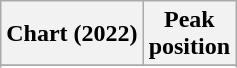<table class="wikitable sortable plainrowheaders" style="text-align:center">
<tr>
<th scope="col">Chart (2022)</th>
<th scope="col">Peak<br>position</th>
</tr>
<tr>
</tr>
<tr>
</tr>
</table>
